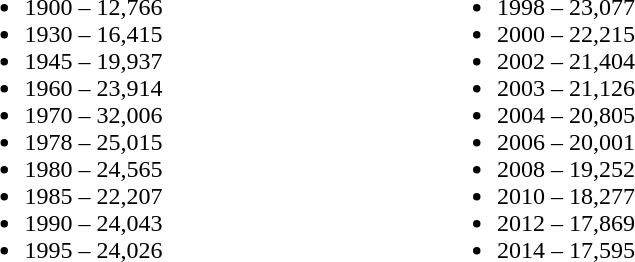<table width="50%">
<tr>
<td valign="top"><br><ul><li>1900 – 12,766</li><li>1930 – 16,415</li><li>1945 – 19,937</li><li>1960 – 23,914</li><li>1970 – 32,006</li><li>1978 – 25,015</li><li>1980 – 24,565</li><li>1985 – 22,207</li><li>1990 – 24,043</li><li>1995 – 24,026</li></ul></td>
<td valign="top"><br><ul><li>1998 – 23,077</li><li>2000 – 22,215</li><li>2002 – 21,404</li><li>2003 – 21,126</li><li>2004 – 20,805</li><li>2006 – 20,001</li><li>2008 – 19,252</li><li>2010 – 18,277</li><li>2012 – 17,869</li><li>2014 – 17,595</li></ul></td>
</tr>
</table>
